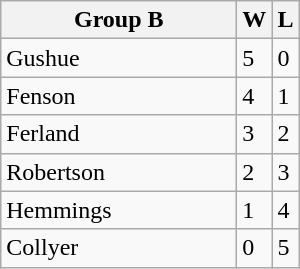<table class="wikitable">
<tr>
<th width=150>Group B</th>
<th>W</th>
<th>L</th>
</tr>
<tr>
<td> Gushue</td>
<td>5</td>
<td>0</td>
</tr>
<tr>
<td> Fenson</td>
<td>4</td>
<td>1</td>
</tr>
<tr>
<td> Ferland</td>
<td>3</td>
<td>2</td>
</tr>
<tr>
<td> Robertson</td>
<td>2</td>
<td>3</td>
</tr>
<tr>
<td> Hemmings</td>
<td>1</td>
<td>4</td>
</tr>
<tr>
<td> Collyer</td>
<td>0</td>
<td>5</td>
</tr>
</table>
